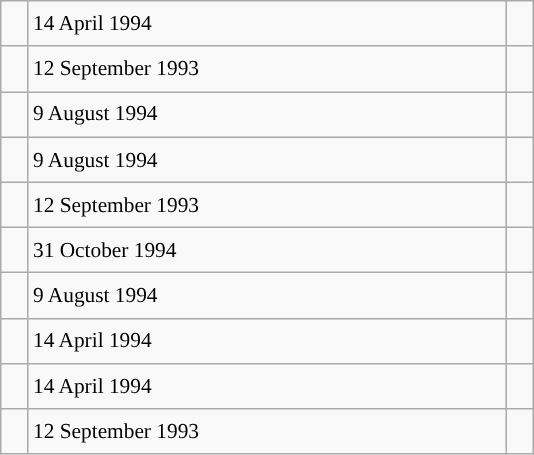<table class="wikitable" style="font-size: 89%; float: left; width: 25em; margin-right: 1em; line-height: 1.65em !important; height: 270px;">
<tr>
<td></td>
<td>14 April 1994</td>
<td></td>
</tr>
<tr>
<td></td>
<td>12 September 1993</td>
<td></td>
</tr>
<tr>
<td></td>
<td>9 August 1994</td>
<td></td>
</tr>
<tr>
<td></td>
<td>9 August 1994</td>
<td></td>
</tr>
<tr>
<td></td>
<td>12 September 1993</td>
<td></td>
</tr>
<tr>
<td></td>
<td>31 October 1994</td>
<td></td>
</tr>
<tr>
<td></td>
<td>9 August 1994</td>
<td></td>
</tr>
<tr>
<td></td>
<td>14 April 1994</td>
<td></td>
</tr>
<tr>
<td></td>
<td>14 April 1994</td>
<td></td>
</tr>
<tr>
<td></td>
<td>12 September 1993</td>
<td></td>
</tr>
</table>
